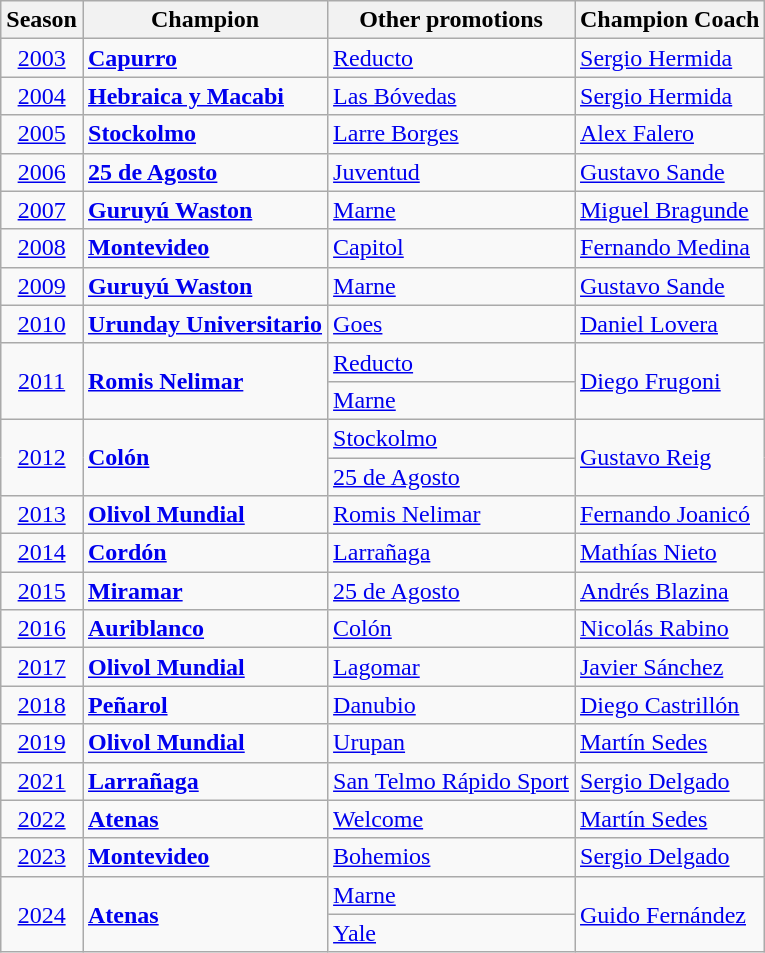<table class="wikitable sortable"  style="text-align:left">
<tr>
<th>Season</th>
<th>Champion</th>
<th>Other promotions</th>
<th>Champion Coach</th>
</tr>
<tr align=left>
<td align=center><a href='#'>2003</a></td>
<td><strong><a href='#'>Capurro</a></strong></td>
<td><a href='#'>Reducto</a></td>
<td> <a href='#'>Sergio Hermida</a></td>
</tr>
<tr align=left>
<td align=center><a href='#'>2004</a></td>
<td><strong><a href='#'>Hebraica y Macabi</a></strong></td>
<td><a href='#'>Las Bóvedas</a></td>
<td> <a href='#'>Sergio Hermida</a></td>
</tr>
<tr align=left>
<td align=center><a href='#'>2005</a></td>
<td><strong><a href='#'>Stockolmo</a></strong></td>
<td><a href='#'>Larre Borges</a></td>
<td> <a href='#'>Alex Falero</a></td>
</tr>
<tr align=left>
<td align=center><a href='#'>2006</a></td>
<td><strong><a href='#'>25 de Agosto</a></strong></td>
<td><a href='#'>Juventud</a></td>
<td> <a href='#'>Gustavo Sande</a></td>
</tr>
<tr align=left>
<td align=center><a href='#'>2007</a></td>
<td><strong><a href='#'>Guruyú Waston</a></strong></td>
<td><a href='#'>Marne</a></td>
<td> <a href='#'>Miguel Bragunde</a></td>
</tr>
<tr align=left>
<td align=center><a href='#'>2008</a></td>
<td><strong><a href='#'>Montevideo</a></strong></td>
<td><a href='#'>Capitol</a></td>
<td> <a href='#'>Fernando Medina</a></td>
</tr>
<tr align=left>
<td align=center><a href='#'>2009</a></td>
<td><strong><a href='#'>Guruyú Waston</a></strong></td>
<td><a href='#'>Marne</a></td>
<td> <a href='#'>Gustavo Sande</a></td>
</tr>
<tr align=left>
<td align=center><a href='#'>2010</a></td>
<td><strong><a href='#'>Urunday Universitario</a></strong></td>
<td><a href='#'>Goes</a></td>
<td> <a href='#'>Daniel Lovera</a></td>
</tr>
<tr align=left>
<td align=center rowspan=2><a href='#'>2011</a></td>
<td rowspan=2><strong><a href='#'>Romis Nelimar</a></strong></td>
<td><a href='#'>Reducto</a></td>
<td rowspan=2> <a href='#'>Diego Frugoni</a></td>
</tr>
<tr>
<td><a href='#'>Marne</a></td>
</tr>
<tr align=left>
<td rowspan=2 align=center><a href='#'>2012</a></td>
<td rowspan=2><strong><a href='#'>Colón</a></strong></td>
<td><a href='#'>Stockolmo</a></td>
<td rowspan=2> <a href='#'>Gustavo Reig</a></td>
</tr>
<tr>
<td><a href='#'>25 de Agosto</a></td>
</tr>
<tr align=left>
<td align=center><a href='#'>2013</a></td>
<td><strong><a href='#'>Olivol Mundial</a></strong></td>
<td><a href='#'>Romis Nelimar</a></td>
<td> <a href='#'>Fernando Joanicó</a></td>
</tr>
<tr align=left>
<td align=center><a href='#'>2014</a></td>
<td><strong><a href='#'>Cordón</a></strong></td>
<td><a href='#'>Larrañaga</a></td>
<td> <a href='#'>Mathías Nieto</a></td>
</tr>
<tr align=left>
<td align=center><a href='#'>2015</a></td>
<td><strong><a href='#'>Miramar</a></strong></td>
<td><a href='#'>25 de Agosto</a></td>
<td> <a href='#'>Andrés Blazina</a></td>
</tr>
<tr align=left>
<td align=center><a href='#'>2016</a></td>
<td><strong><a href='#'>Auriblanco</a></strong></td>
<td><a href='#'>Colón</a></td>
<td> <a href='#'>Nicolás Rabino</a></td>
</tr>
<tr align=left>
<td align="center"><a href='#'>2017</a></td>
<td><strong><a href='#'>Olivol Mundial</a></strong></td>
<td><a href='#'>Lagomar</a></td>
<td> <a href='#'>Javier Sánchez</a></td>
</tr>
<tr align=left>
<td align="center"><a href='#'>2018</a></td>
<td><strong><a href='#'>Peñarol</a></strong></td>
<td><a href='#'>Danubio</a></td>
<td> <a href='#'>Diego Castrillón</a></td>
</tr>
<tr>
<td align="center"><a href='#'>2019</a></td>
<td><strong><a href='#'>Olivol Mundial</a></strong></td>
<td><a href='#'>Urupan</a></td>
<td> <a href='#'>Martín Sedes</a></td>
</tr>
<tr>
<td align="center"><a href='#'>2021</a></td>
<td><strong><a href='#'>Larrañaga</a></strong></td>
<td><a href='#'>San Telmo Rápido Sport</a></td>
<td> <a href='#'>Sergio Delgado</a></td>
</tr>
<tr>
<td align="center"><a href='#'>2022</a></td>
<td><strong><a href='#'>Atenas</a></strong></td>
<td><a href='#'>Welcome</a></td>
<td> <a href='#'>Martín Sedes</a></td>
</tr>
<tr>
<td align="center"><a href='#'>2023</a></td>
<td><strong><a href='#'>Montevideo</a></strong></td>
<td><a href='#'>Bohemios</a></td>
<td> <a href='#'>Sergio Delgado</a></td>
</tr>
<tr>
<td rowspan=2 align="center"><a href='#'>2024</a></td>
<td rowspan=2><strong><a href='#'>Atenas</a></strong></td>
<td><a href='#'>Marne</a></td>
<td rowspan="2"> <a href='#'>Guido Fernández</a></td>
</tr>
<tr>
<td><a href='#'>Yale</a></td>
</tr>
</table>
